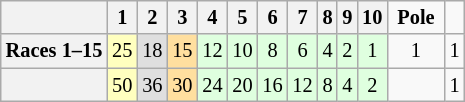<table class="wikitable" style="font-size: 85%;">
<tr>
<th></th>
<th>1</th>
<th>2</th>
<th>3</th>
<th>4</th>
<th>5</th>
<th>6</th>
<th>7</th>
<th>8</th>
<th>9</th>
<th>10</th>
<td> <strong>Pole</strong> </td>
<td>  </td>
</tr>
<tr align="center">
<th>Races 1–15</th>
<td style="background:#FFFFBF;">25</td>
<td style="background:#DFDFDF;">18</td>
<td style="background:#FFDF9F;">15</td>
<td style="background:#DFFFDF;">12</td>
<td style="background:#DFFFDF;">10</td>
<td style="background:#DFFFDF;">8</td>
<td style="background:#DFFFDF;">6</td>
<td style="background:#DFFFDF;">4</td>
<td style="background:#DFFFDF;">2</td>
<td style="background:#DFFFDF;">1</td>
<td>1</td>
<td>1</td>
</tr>
<tr align="center">
<th></th>
<td style="background:#FFFFBF;">50</td>
<td style="background:#DFDFDF;">36</td>
<td style="background:#FFDF9F;">30</td>
<td style="background:#DFFFDF;">24</td>
<td style="background:#DFFFDF;">20</td>
<td style="background:#DFFFDF;">16</td>
<td style="background:#DFFFDF;">12</td>
<td style="background:#DFFFDF;">8</td>
<td style="background:#DFFFDF;">4</td>
<td style="background:#DFFFDF;">2</td>
<td></td>
<td>1</td>
</tr>
</table>
